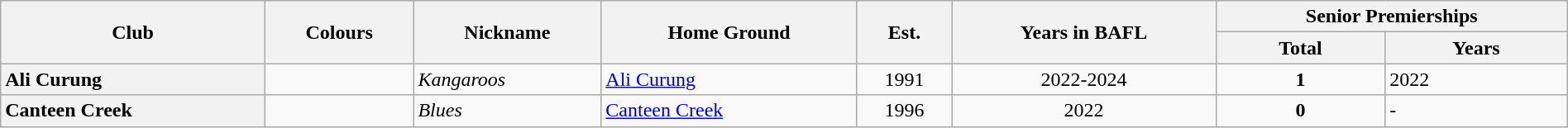<table class="wikitable sortable" style="text-align:center; width:100%">
<tr>
<th rowspan="2">Club</th>
<th rowspan="2">Colours</th>
<th rowspan="2">Nickname</th>
<th rowspan="2">Home Ground</th>
<th rowspan="2">Est.</th>
<th rowspan="2">Years in BAFL</th>
<th colspan="2">Senior Premierships</th>
</tr>
<tr>
<th>Total</th>
<th>Years</th>
</tr>
<tr>
<th style="text-align:left">Ali Curung</th>
<td></td>
<td align="left"><em>Kangaroos</em></td>
<td align="left"><a href='#'>Ali Curung</a></td>
<td>1991</td>
<td>2022-2024</td>
<td><strong>1</strong></td>
<td align="left">2022</td>
</tr>
<tr>
<th style="text-align:left">Canteen Creek</th>
<td></td>
<td align="left"><em>Blues</em></td>
<td align="left"><a href='#'>Canteen Creek</a></td>
<td>1996</td>
<td>2022</td>
<td><strong>0</strong></td>
<td align="left">-</td>
</tr>
</table>
